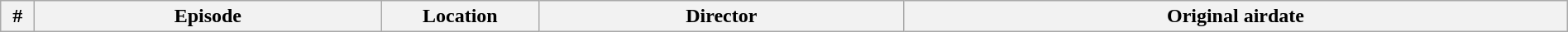<table class="wikitable plainrowheaders" style="width:100%; margin:auto;">
<tr>
<th width="20">#</th>
<th>Episode</th>
<th width="120">Location</th>
<th>Director</th>
<th>Original airdate<br>



</th>
</tr>
</table>
